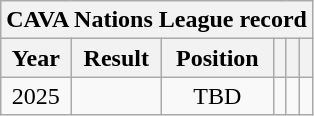<table class="wikitable" style="text-align: center;">
<tr>
<th colspan=6>CAVA Nations League record</th>
</tr>
<tr>
<th>Year</th>
<th>Result</th>
<th>Position</th>
<th></th>
<th></th>
<th></th>
</tr>
<tr>
<td> 2025</td>
<td></td>
<td>TBD</td>
<td></td>
<td></td>
<td></td>
</tr>
</table>
